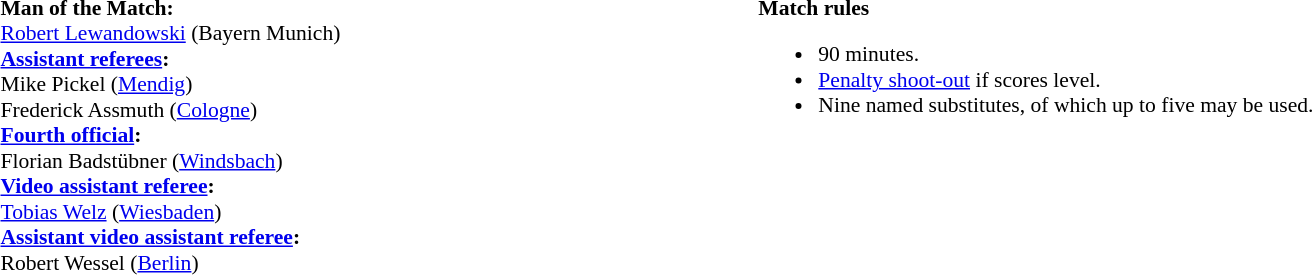<table style="width:100%; font-size:90%;">
<tr>
<td><br><strong>Man of the Match:</strong>
<br><a href='#'>Robert Lewandowski</a> (Bayern Munich)<br><strong><a href='#'>Assistant referees</a>:</strong>
<br>Mike Pickel (<a href='#'>Mendig</a>)
<br>Frederick Assmuth (<a href='#'>Cologne</a>)
<br><strong><a href='#'>Fourth official</a>:</strong>
<br>Florian Badstübner (<a href='#'>Windsbach</a>)
<br><strong><a href='#'>Video assistant referee</a>:</strong>
<br><a href='#'>Tobias Welz</a> (<a href='#'>Wiesbaden</a>)
<br><strong><a href='#'>Assistant video assistant referee</a>:</strong>
<br>Robert Wessel (<a href='#'>Berlin</a>)</td>
<td style="width:60%; vertical-align:top;"><br><strong>Match rules</strong><ul><li>90 minutes.</li><li><a href='#'>Penalty shoot-out</a> if scores level.</li><li>Nine named substitutes, of which up to five may be used.</li></ul></td>
</tr>
</table>
